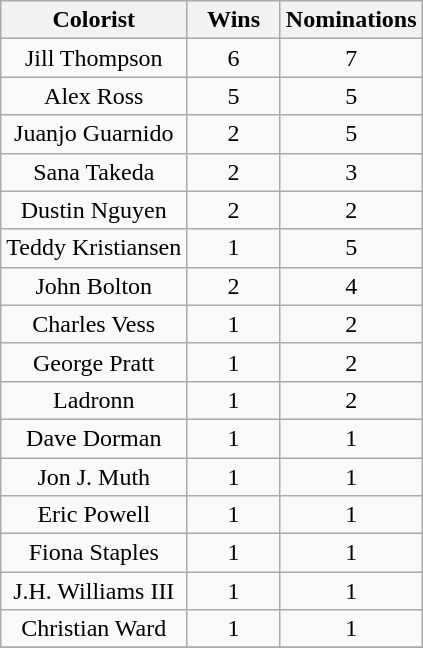<table class="wikitable" style="text-align:center;">
<tr>
<th scope="col" align="center">Colorist</th>
<th scope="col" width="55" align="center">Wins</th>
<th scope="col" width="55">Nominations</th>
</tr>
<tr>
<td>Jill Thompson</td>
<td>6</td>
<td>7</td>
</tr>
<tr>
<td>Alex Ross</td>
<td>5</td>
<td>5</td>
</tr>
<tr>
<td>Juanjo Guarnido</td>
<td>2</td>
<td>5</td>
</tr>
<tr>
<td>Sana Takeda</td>
<td>2</td>
<td>3</td>
</tr>
<tr>
<td>Dustin Nguyen</td>
<td>2</td>
<td>2</td>
</tr>
<tr>
<td>Teddy Kristiansen</td>
<td>1</td>
<td>5</td>
</tr>
<tr>
<td>John Bolton</td>
<td>2</td>
<td>4</td>
</tr>
<tr>
<td>Charles Vess</td>
<td>1</td>
<td>2</td>
</tr>
<tr>
<td>George Pratt</td>
<td>1</td>
<td>2</td>
</tr>
<tr>
<td>Ladronn</td>
<td>1</td>
<td>2</td>
</tr>
<tr>
<td>Dave Dorman</td>
<td>1</td>
<td>1</td>
</tr>
<tr>
<td>Jon J. Muth</td>
<td>1</td>
<td>1</td>
</tr>
<tr>
<td>Eric Powell</td>
<td>1</td>
<td>1</td>
</tr>
<tr>
<td>Fiona Staples</td>
<td>1</td>
<td>1</td>
</tr>
<tr>
<td>J.H. Williams III</td>
<td>1</td>
<td>1</td>
</tr>
<tr>
<td>Christian Ward</td>
<td>1</td>
<td>1</td>
</tr>
<tr>
</tr>
</table>
